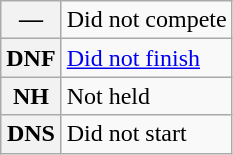<table class="wikitable">
<tr>
<th scope="row">—</th>
<td>Did not compete</td>
</tr>
<tr>
<th scope="row">DNF</th>
<td><a href='#'>Did not finish</a></td>
</tr>
<tr>
<th scope="row">NH</th>
<td>Not held</td>
</tr>
<tr>
<th scope="row">DNS</th>
<td>Did not start</td>
</tr>
</table>
